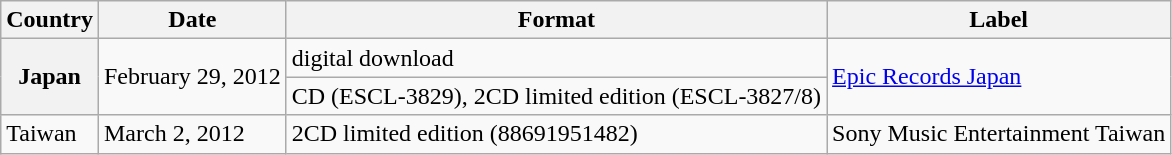<table class="wikitable plainrowheaders">
<tr>
<th scope="col">Country</th>
<th>Date</th>
<th>Format</th>
<th>Label</th>
</tr>
<tr>
<th scope="row" rowspan="2">Japan</th>
<td scope="row" rowspan="2">February 29, 2012</td>
<td>digital download</td>
<td scope="row" rowspan="2"><a href='#'>Epic Records Japan</a></td>
</tr>
<tr>
<td>CD (ESCL-3829), 2CD limited edition (ESCL-3827/8)</td>
</tr>
<tr>
<td>Taiwan</td>
<td>March 2, 2012</td>
<td>2CD limited edition (88691951482)</td>
<td>Sony Music Entertainment Taiwan</td>
</tr>
</table>
